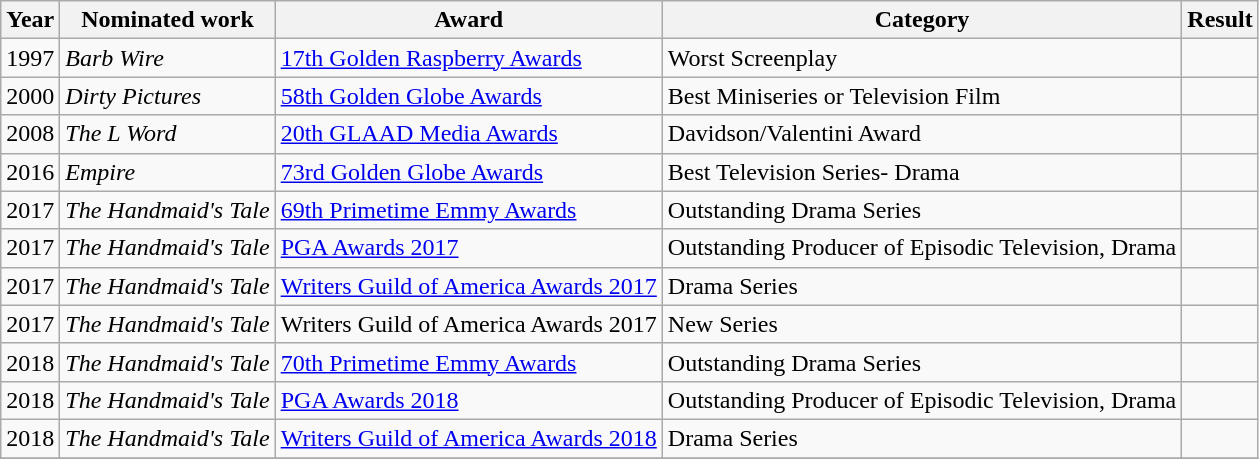<table class="wikitable sortable">
<tr>
<th>Year</th>
<th>Nominated work</th>
<th>Award</th>
<th>Category</th>
<th>Result</th>
</tr>
<tr>
<td>1997</td>
<td><em>Barb Wire</em></td>
<td><a href='#'>17th Golden Raspberry Awards</a></td>
<td>Worst Screenplay</td>
<td></td>
</tr>
<tr>
<td>2000</td>
<td><em>Dirty Pictures</em></td>
<td><a href='#'>58th Golden Globe Awards</a></td>
<td>Best Miniseries or Television Film</td>
<td></td>
</tr>
<tr>
<td>2008</td>
<td><em>The L Word</em></td>
<td><a href='#'>20th GLAAD Media Awards</a></td>
<td>Davidson/Valentini Award</td>
<td></td>
</tr>
<tr>
<td>2016</td>
<td><em>Empire</em></td>
<td><a href='#'>73rd Golden Globe Awards</a></td>
<td>Best Television Series- Drama</td>
<td></td>
</tr>
<tr>
<td>2017</td>
<td><em>The Handmaid's Tale</em></td>
<td><a href='#'>69th Primetime Emmy Awards</a></td>
<td>Outstanding Drama Series</td>
<td></td>
</tr>
<tr>
<td>2017</td>
<td><em>The Handmaid's Tale</em></td>
<td><a href='#'>PGA Awards 2017</a></td>
<td>Outstanding Producer of Episodic Television, Drama</td>
<td></td>
</tr>
<tr>
<td>2017</td>
<td><em>The Handmaid's Tale</em></td>
<td><a href='#'>Writers Guild of America Awards 2017</a></td>
<td>Drama Series</td>
<td></td>
</tr>
<tr>
<td>2017</td>
<td><em>The Handmaid's Tale</em></td>
<td>Writers Guild of America Awards 2017</td>
<td>New Series</td>
<td></td>
</tr>
<tr>
<td>2018</td>
<td><em>The Handmaid's Tale</em></td>
<td><a href='#'>70th Primetime Emmy Awards</a></td>
<td>Outstanding Drama Series</td>
<td></td>
</tr>
<tr>
<td>2018</td>
<td><em>The Handmaid's Tale</em></td>
<td><a href='#'>PGA Awards 2018</a></td>
<td>Outstanding Producer of Episodic Television, Drama</td>
<td></td>
</tr>
<tr>
<td>2018</td>
<td><em>The Handmaid's Tale</em></td>
<td><a href='#'>Writers Guild of America Awards 2018</a></td>
<td>Drama Series</td>
<td></td>
</tr>
<tr>
</tr>
</table>
